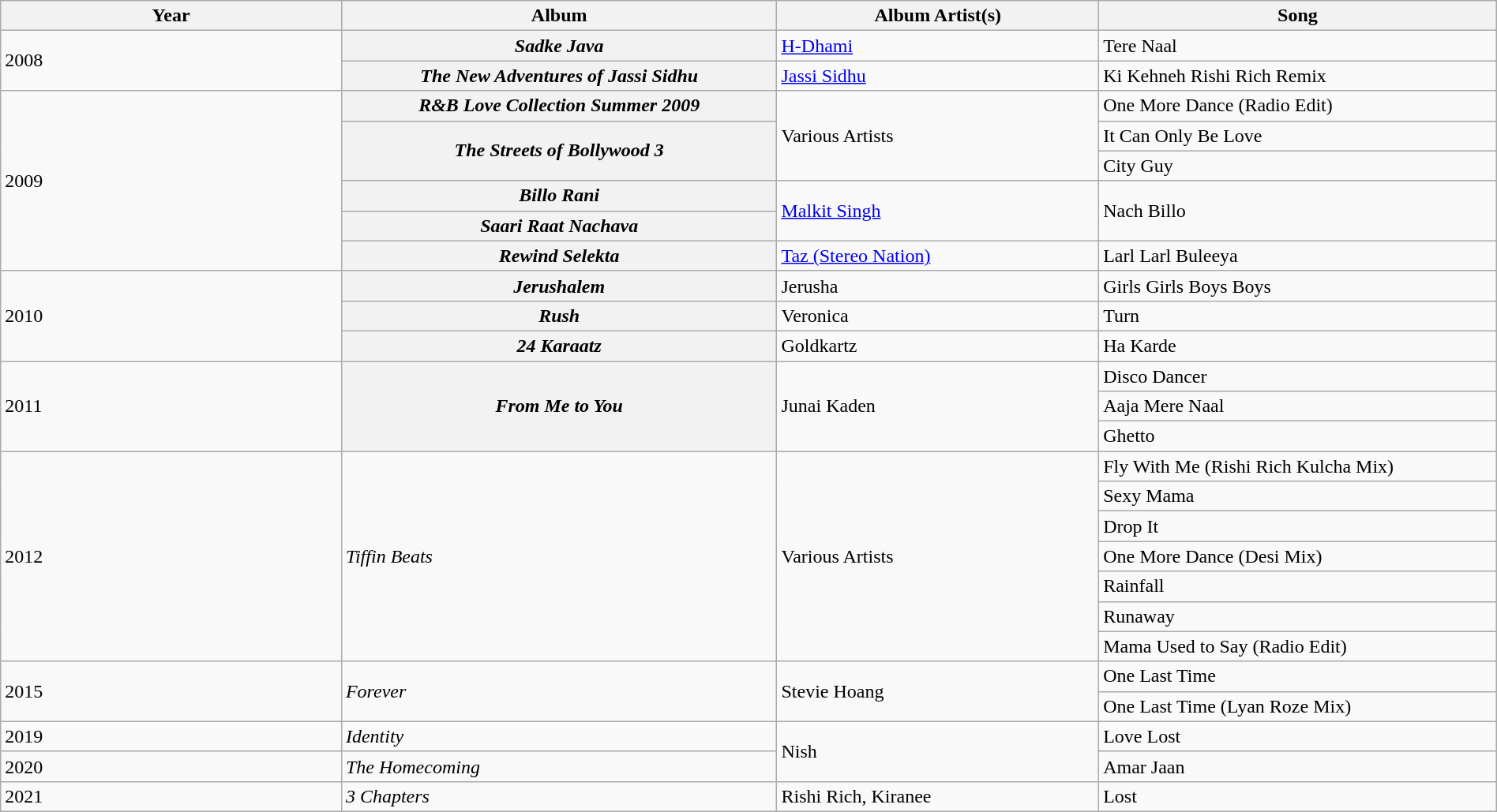<table class="wikitable plainrowheaders" width="100%">
<tr>
<th scope="col" width="18%">Year</th>
<th scope="col" width=23%>Album</th>
<th scope="col" width="17%">Album Artist(s)</th>
<th scope="col" width=21%>Song</th>
</tr>
<tr>
<td rowspan="2">2008</td>
<th scope="row"><em>Sadke Java</em></th>
<td><a href='#'>H-Dhami</a></td>
<td>Tere Naal</td>
</tr>
<tr>
<th scope="row"><em>The New Adventures of Jassi Sidhu</em></th>
<td><a href='#'>Jassi Sidhu</a></td>
<td>Ki Kehneh Rishi Rich Remix</td>
</tr>
<tr>
<td rowspan="6">2009</td>
<th scope="row"><em>R&B Love Collection Summer 2009</em></th>
<td rowspan="3">Various Artists</td>
<td>One More Dance (Radio Edit)</td>
</tr>
<tr>
<th rowspan="2" scope="row"><em>The Streets of Bollywood 3</em></th>
<td>It Can Only Be Love</td>
</tr>
<tr>
<td>City Guy</td>
</tr>
<tr>
<th scope="row"><em>Billo Rani</em></th>
<td rowspan="2"><a href='#'>Malkit Singh</a></td>
<td rowspan="2">Nach Billo</td>
</tr>
<tr>
<th scope="row"><em>Saari Raat Nachava</em></th>
</tr>
<tr>
<th scope="row"><em>Rewind Selekta</em></th>
<td><a href='#'>Taz (Stereo Nation)</a></td>
<td>Larl Larl Buleeya</td>
</tr>
<tr>
<td rowspan="3">2010</td>
<th scope="row"><em>Jerushalem</em></th>
<td>Jerusha</td>
<td>Girls Girls Boys Boys</td>
</tr>
<tr>
<th scope="row"><em>Rush</em></th>
<td>Veronica</td>
<td>Turn</td>
</tr>
<tr>
<th scope="row"><em>24 Karaatz</em></th>
<td>Goldkartz</td>
<td>Ha Karde</td>
</tr>
<tr>
<td rowspan="3">2011</td>
<th rowspan="3" scope="row"><em>From Me to You</em></th>
<td rowspan="3">Junai Kaden</td>
<td>Disco Dancer</td>
</tr>
<tr>
<td>Aaja Mere Naal</td>
</tr>
<tr>
<td>Ghetto</td>
</tr>
<tr>
<td rowspan="7">2012</td>
<td rowspan="7"><em>Tiffin Beats</em></td>
<td rowspan="7">Various Artists</td>
<td>Fly With Me (Rishi Rich Kulcha Mix)</td>
</tr>
<tr>
<td>Sexy Mama</td>
</tr>
<tr>
<td>Drop It</td>
</tr>
<tr>
<td>One More Dance (Desi Mix)</td>
</tr>
<tr>
<td>Rainfall</td>
</tr>
<tr>
<td>Runaway</td>
</tr>
<tr>
<td>Mama Used to Say (Radio Edit)</td>
</tr>
<tr>
<td rowspan="2">2015</td>
<td rowspan="2"><em>Forever</em></td>
<td rowspan="2">Stevie Hoang</td>
<td>One Last Time</td>
</tr>
<tr>
<td>One Last Time (Lyan Roze Mix)</td>
</tr>
<tr>
<td>2019</td>
<td><em>Identity</em></td>
<td rowspan="2">Nish</td>
<td>Love Lost</td>
</tr>
<tr>
<td>2020</td>
<td><em>The Homecoming</em></td>
<td>Amar Jaan</td>
</tr>
<tr>
<td>2021</td>
<td><em>3 Chapters</em></td>
<td>Rishi Rich, Kiranee</td>
<td>Lost</td>
</tr>
</table>
